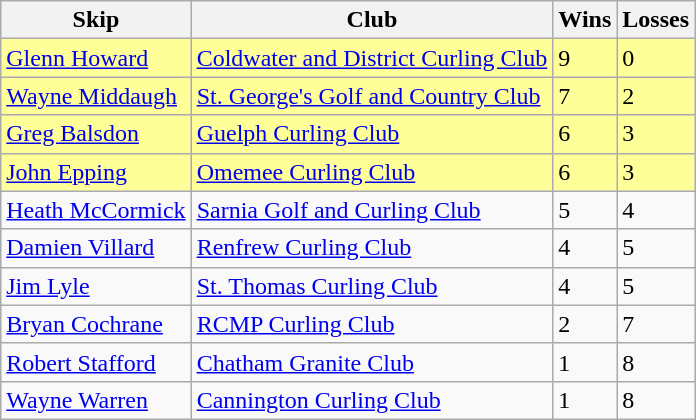<table class="wikitable">
<tr>
<th>Skip</th>
<th>Club</th>
<th>Wins</th>
<th>Losses</th>
</tr>
<tr bgcolor="#ffff9a">
<td><a href='#'>Glenn Howard</a></td>
<td><a href='#'>Coldwater and District Curling Club</a></td>
<td>9</td>
<td>0</td>
</tr>
<tr bgcolor="#ffff9a">
<td><a href='#'>Wayne Middaugh</a></td>
<td><a href='#'>St. George's Golf and Country Club</a></td>
<td>7</td>
<td>2</td>
</tr>
<tr bgcolor="#ffff9a">
<td><a href='#'>Greg Balsdon</a></td>
<td><a href='#'>Guelph Curling Club</a></td>
<td>6</td>
<td>3</td>
</tr>
<tr bgcolor="#ffff9a">
<td><a href='#'>John Epping</a></td>
<td><a href='#'>Omemee Curling Club</a></td>
<td>6</td>
<td>3</td>
</tr>
<tr>
<td><a href='#'>Heath McCormick</a></td>
<td><a href='#'>Sarnia Golf and Curling Club</a></td>
<td>5</td>
<td>4</td>
</tr>
<tr>
<td><a href='#'>Damien Villard</a></td>
<td><a href='#'>Renfrew Curling Club</a></td>
<td>4</td>
<td>5</td>
</tr>
<tr>
<td><a href='#'>Jim Lyle</a></td>
<td><a href='#'>St. Thomas Curling Club</a></td>
<td>4</td>
<td>5</td>
</tr>
<tr>
<td><a href='#'>Bryan Cochrane</a></td>
<td><a href='#'>RCMP Curling Club</a></td>
<td>2</td>
<td>7</td>
</tr>
<tr>
<td><a href='#'>Robert Stafford</a></td>
<td><a href='#'>Chatham Granite Club</a></td>
<td>1</td>
<td>8</td>
</tr>
<tr>
<td><a href='#'>Wayne Warren</a></td>
<td><a href='#'>Cannington Curling Club</a></td>
<td>1</td>
<td>8</td>
</tr>
</table>
